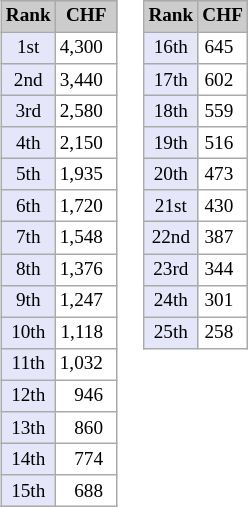<table>
<tr valign = "top">
<td><br><table class="wikitable" style="background:#fff; font-size:80%">
<tr style="background:#ccc; text-align:center;">
<th style="background:#ccc;">Rank</th>
<th style="background:#ccc;">CHF</th>
</tr>
<tr>
<td bgcolor=#E6E6FA align=center>1st</td>
<td align=right>4,300  </td>
</tr>
<tr>
<td bgcolor=#E6E6FA align=center>2nd</td>
<td align=right>3,440  </td>
</tr>
<tr>
<td bgcolor=#E6E6FA align=center>3rd</td>
<td align=right>2,580  </td>
</tr>
<tr>
<td bgcolor=#E6E6FA align=center>4th</td>
<td align=right>2,150  </td>
</tr>
<tr>
<td bgcolor=#E6E6FA align=center>5th</td>
<td align=right>1,935  </td>
</tr>
<tr>
<td bgcolor=#E6E6FA align=center>6th</td>
<td align=right>1,720  </td>
</tr>
<tr>
<td bgcolor=#E6E6FA align=center>7th</td>
<td align=right>1,548  </td>
</tr>
<tr>
<td bgcolor=#E6E6FA align=center>8th</td>
<td align=right>1,376  </td>
</tr>
<tr>
<td bgcolor=#E6E6FA align=center>9th</td>
<td align=right>1,247  </td>
</tr>
<tr>
<td bgcolor=#E6E6FA align=center>10th</td>
<td align=right>1,118  </td>
</tr>
<tr>
<td bgcolor=#E6E6FA align=center>11th</td>
<td align=right>1,032  </td>
</tr>
<tr>
<td bgcolor=#E6E6FA align=center>12th</td>
<td align=right>946  </td>
</tr>
<tr>
<td bgcolor=#E6E6FA align=center>13th</td>
<td align=right>860  </td>
</tr>
<tr>
<td bgcolor=#E6E6FA align=center>14th</td>
<td align=right>774  </td>
</tr>
<tr>
<td bgcolor=#E6E6FA align=center>15th</td>
<td align=right>688  </td>
</tr>
</table>
</td>
<td><br><table class="wikitable" style="background:#fff; font-size:80%">
<tr style="background:#ccc; text-align:center;">
<th style="background:#ccc;">Rank</th>
<th style="background:#ccc;">CHF</th>
</tr>
<tr>
<td bgcolor=#E6E6FA align=center>16th</td>
<td align=right>645  </td>
</tr>
<tr>
<td bgcolor=#E6E6FA align=center>17th</td>
<td align=right>602  </td>
</tr>
<tr>
<td bgcolor=#E6E6FA align=center>18th</td>
<td align=right>559  </td>
</tr>
<tr>
<td bgcolor=#E6E6FA align=center>19th</td>
<td align=right>516  </td>
</tr>
<tr>
<td bgcolor=#E6E6FA align=center>20th</td>
<td align=right>473  </td>
</tr>
<tr>
<td bgcolor=#E6E6FA align=center>21st</td>
<td align=right>430  </td>
</tr>
<tr>
<td bgcolor=#E6E6FA align=center>22nd</td>
<td align=right>387  </td>
</tr>
<tr>
<td bgcolor=#E6E6FA align=center>23rd</td>
<td align=right>344  </td>
</tr>
<tr>
<td bgcolor=#E6E6FA align=center>24th</td>
<td align=right>301  </td>
</tr>
<tr>
<td bgcolor=#E6E6FA align=center>25th</td>
<td align=right>258  </td>
</tr>
</table>
</td>
</tr>
</table>
